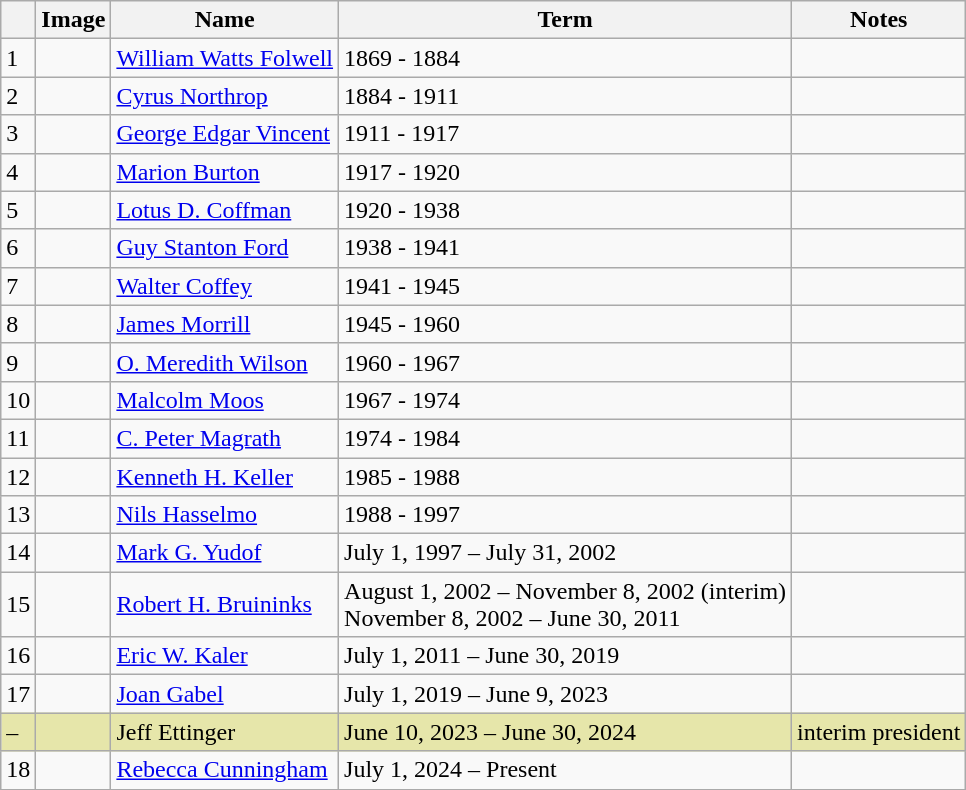<table class="wikitable sortable">
<tr>
<th></th>
<th>Image</th>
<th>Name</th>
<th>Term</th>
<th>Notes</th>
</tr>
<tr>
<td>1</td>
<td></td>
<td><a href='#'>William Watts Folwell</a></td>
<td>1869 - 1884</td>
<td></td>
</tr>
<tr>
<td>2</td>
<td></td>
<td><a href='#'>Cyrus Northrop</a></td>
<td>1884 - 1911</td>
<td></td>
</tr>
<tr>
<td>3</td>
<td></td>
<td><a href='#'>George Edgar Vincent</a></td>
<td>1911 - 1917</td>
<td></td>
</tr>
<tr>
<td>4</td>
<td></td>
<td><a href='#'>Marion Burton</a></td>
<td>1917 - 1920</td>
<td></td>
</tr>
<tr>
<td>5</td>
<td></td>
<td><a href='#'>Lotus D. Coffman</a></td>
<td>1920 - 1938</td>
<td></td>
</tr>
<tr>
<td>6</td>
<td></td>
<td><a href='#'>Guy Stanton Ford</a></td>
<td>1938 - 1941</td>
<td></td>
</tr>
<tr>
<td>7</td>
<td></td>
<td><a href='#'>Walter Coffey</a></td>
<td>1941 - 1945</td>
<td></td>
</tr>
<tr>
<td>8</td>
<td></td>
<td><a href='#'>James Morrill</a></td>
<td>1945 - 1960</td>
<td></td>
</tr>
<tr>
<td>9</td>
<td></td>
<td><a href='#'>O. Meredith Wilson</a></td>
<td>1960 - 1967</td>
<td></td>
</tr>
<tr>
<td>10</td>
<td></td>
<td><a href='#'>Malcolm Moos</a></td>
<td>1967 - 1974</td>
<td></td>
</tr>
<tr>
<td>11</td>
<td></td>
<td><a href='#'>C. Peter Magrath</a></td>
<td>1974 - 1984</td>
<td></td>
</tr>
<tr>
<td>12</td>
<td></td>
<td><a href='#'>Kenneth H. Keller</a></td>
<td>1985 - 1988</td>
<td></td>
</tr>
<tr>
<td>13</td>
<td></td>
<td><a href='#'>Nils Hasselmo</a></td>
<td>1988 - 1997</td>
<td></td>
</tr>
<tr>
<td>14</td>
<td></td>
<td><a href='#'>Mark G. Yudof</a></td>
<td>July 1, 1997 – July 31, 2002</td>
<td></td>
</tr>
<tr>
<td>15</td>
<td></td>
<td><a href='#'>Robert H. Bruininks</a></td>
<td>August 1, 2002 – November 8, 2002 (interim)<br>November 8, 2002 – June 30, 2011</td>
<td></td>
</tr>
<tr>
<td>16</td>
<td></td>
<td><a href='#'>Eric W. Kaler</a></td>
<td>July 1, 2011 – June 30, 2019</td>
<td></td>
</tr>
<tr>
<td>17</td>
<td></td>
<td><a href='#'>Joan Gabel</a></td>
<td>July 1, 2019 – June 9, 2023</td>
<td></td>
</tr>
<tr bgcolor="#e6e6aa">
<td>–</td>
<td></td>
<td>Jeff Ettinger</td>
<td>June 10, 2023 – June 30, 2024</td>
<td>interim president</td>
</tr>
<tr>
<td>18</td>
<td></td>
<td><a href='#'>Rebecca Cunningham</a></td>
<td>July 1, 2024 – Present</td>
<td></td>
</tr>
<tr>
</tr>
</table>
